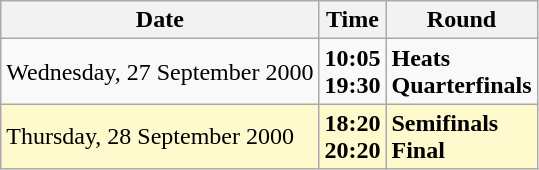<table class="wikitable">
<tr>
<th>Date</th>
<th>Time</th>
<th>Round</th>
</tr>
<tr>
<td>Wednesday, 27 September 2000</td>
<td><strong>10:05</strong><br><strong>19:30</strong></td>
<td><strong>Heats</strong><br><strong>Quarterfinals</strong></td>
</tr>
<tr style=background:lemonchiffon>
<td>Thursday, 28 September 2000</td>
<td><strong>18:20</strong><br><strong>20:20</strong></td>
<td><strong>Semifinals</strong><br><strong>Final</strong></td>
</tr>
</table>
